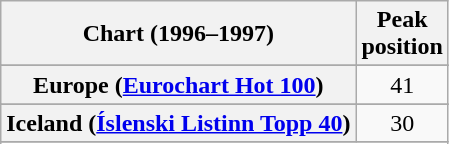<table class="wikitable sortable plainrowheaders" style="text-align:center">
<tr>
<th>Chart (1996–1997)</th>
<th>Peak<br>position</th>
</tr>
<tr>
</tr>
<tr>
<th scope="row">Europe (<a href='#'>Eurochart Hot 100</a>)</th>
<td>41</td>
</tr>
<tr>
</tr>
<tr>
<th scope="row">Iceland (<a href='#'>Íslenski Listinn Topp 40</a>)</th>
<td>30</td>
</tr>
<tr>
</tr>
<tr>
</tr>
<tr>
</tr>
</table>
